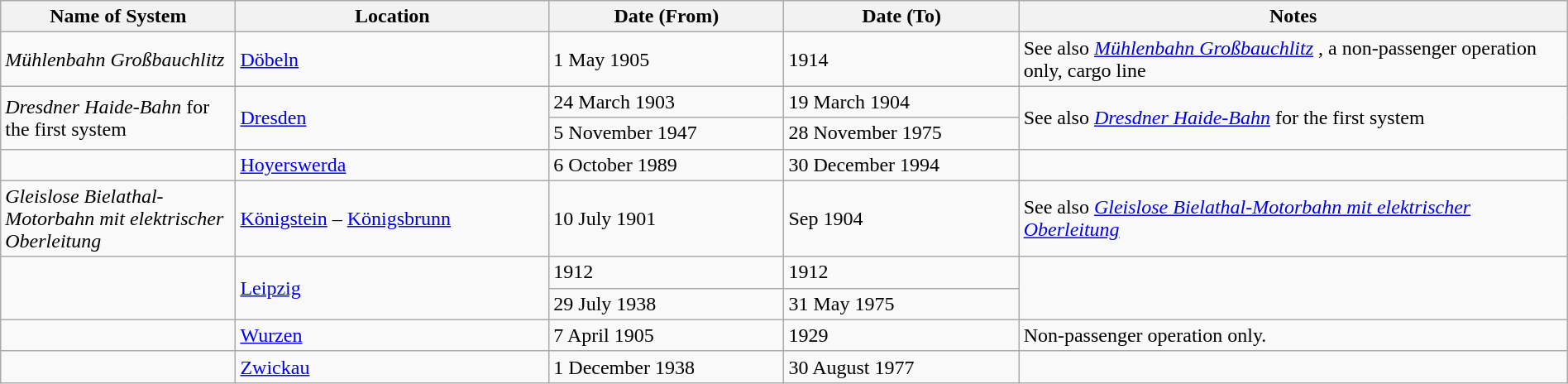<table class="wikitable" style="width:100%;">
<tr>
<th style="width:15%;">Name of System</th>
<th style="width:20%;">Location</th>
<th style="width:15%;">Date (From)</th>
<th style="width:15%;">Date (To)</th>
<th style="width:35%;">Notes</th>
</tr>
<tr>
<td><em>Mühlenbahn Großbauchlitz</em></td>
<td><a href='#'>Döbeln</a></td>
<td>1 May 1905</td>
<td>1914</td>
<td>See also <em><a href='#'>Mühlenbahn Großbauchlitz</a></em> , a non-passenger operation only, cargo line</td>
</tr>
<tr>
<td rowspan="2"><em>Dresdner Haide-Bahn</em> for the first system</td>
<td rowspan="2"><a href='#'>Dresden</a></td>
<td>24 March 1903</td>
<td>19 March 1904</td>
<td rowspan=2>See also <em><a href='#'>Dresdner Haide-Bahn</a></em>  for the first system</td>
</tr>
<tr>
<td>5 November 1947</td>
<td>28 November 1975</td>
</tr>
<tr>
<td> </td>
<td><a href='#'>Hoyerswerda</a></td>
<td>6 October 1989</td>
<td>30 December 1994</td>
<td> </td>
</tr>
<tr>
<td><em>Gleislose Bielathal-Motorbahn mit elektrischer Oberleitung</em></td>
<td><a href='#'>Königstein</a> – <a href='#'>Königsbrunn</a></td>
<td>10 July 1901</td>
<td>Sep 1904</td>
<td>See also <em><a href='#'>Gleislose Bielathal-Motorbahn mit elektrischer Oberleitung</a></em> </td>
</tr>
<tr>
<td rowspan="2"> </td>
<td rowspan="2"><a href='#'>Leipzig</a></td>
<td>1912</td>
<td>1912</td>
<td rowspan=2> </td>
</tr>
<tr>
<td>29 July 1938</td>
<td>31 May 1975</td>
</tr>
<tr>
<td> </td>
<td><a href='#'>Wurzen</a></td>
<td>7 April 1905</td>
<td>1929</td>
<td>Non-passenger operation only.</td>
</tr>
<tr>
<td> </td>
<td><a href='#'>Zwickau</a></td>
<td>1 December 1938</td>
<td>30 August 1977</td>
<td> </td>
</tr>
</table>
